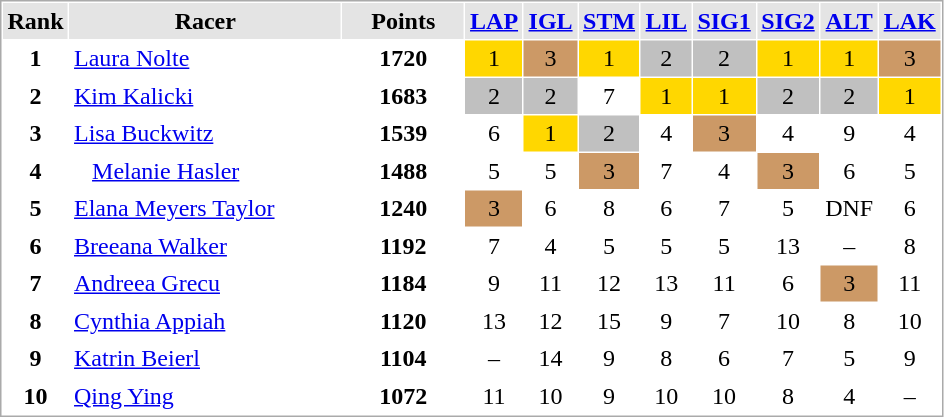<table cellspacing="1" cellpadding="3" style="border:1px solid #AAAAAA; text-align:center">
<tr style="background-color:#E4E4E4">
<th scope="col">Rank</th>
<th scope="col" style="width:175px;">Racer</th>
<th style="width:75px">Points</th>
<th> <a href='#'>LAP</a></th>
<th> <a href='#'>IGL</a></th>
<th> <a href='#'>STM</a></th>
<th> <a href='#'>LIL</a></th>
<th> <a href='#'>SIG1</a></th>
<th> <a href='#'>SIG2</a></th>
<th> <a href='#'>ALT</a></th>
<th> <a href='#'>LAK</a></th>
</tr>
<tr>
<th>1</th>
<td style="text-align:left"> <a href='#'>Laura Nolte</a></td>
<td><strong>1720</strong></td>
<td style="background:gold">1</td>
<td style="background:#c96">3</td>
<td style="background:gold">1</td>
<td style="background:silver">2</td>
<td style="background:silver">2</td>
<td style="background:gold">1</td>
<td style="background:gold">1</td>
<td style="background:#c96">3</td>
</tr>
<tr>
<th>2</th>
<td style="text-align:left"> <a href='#'>Kim Kalicki</a></td>
<td><strong>1683</strong></td>
<td style="background:silver">2</td>
<td style="background:silver">2</td>
<td>7</td>
<td style="background:gold">1</td>
<td style="background:gold">1</td>
<td style="background:silver">2</td>
<td style="background:silver">2</td>
<td style="background:gold">1</td>
</tr>
<tr>
<th>3</th>
<td style="text-align:left"> <a href='#'>Lisa Buckwitz</a></td>
<td><strong>1539</strong></td>
<td>6</td>
<td style="background:gold">1</td>
<td style="background:silver">2</td>
<td>4</td>
<td style="background:#c96">3</td>
<td>4</td>
<td>9</td>
<td>4</td>
</tr>
<tr>
<th>4</th>
<td style="text-align:left">   <a href='#'>Melanie Hasler</a></td>
<td><strong>1488</strong></td>
<td>5</td>
<td>5</td>
<td style="background:#c96">3</td>
<td>7</td>
<td>4</td>
<td style="background:#c96">3</td>
<td>6</td>
<td>5</td>
</tr>
<tr>
<th>5</th>
<td style="text-align:left"> <a href='#'>Elana Meyers Taylor</a></td>
<td><strong>1240</strong></td>
<td style="background:#c96">3</td>
<td>6</td>
<td>8</td>
<td>6</td>
<td>7</td>
<td>5</td>
<td>DNF</td>
<td>6</td>
</tr>
<tr>
<th>6</th>
<td style="text-align:left"> <a href='#'>Breeana Walker</a></td>
<td><strong>1192</strong></td>
<td>7</td>
<td>4</td>
<td>5</td>
<td>5</td>
<td>5</td>
<td>13</td>
<td>–</td>
<td>8</td>
</tr>
<tr>
<th>7</th>
<td style="text-align:left"> <a href='#'>Andreea Grecu</a></td>
<td><strong>1184</strong></td>
<td>9</td>
<td>11</td>
<td>12</td>
<td>13</td>
<td>11</td>
<td>6</td>
<td style="background:#c96">3</td>
<td>11</td>
</tr>
<tr>
<th>8</th>
<td style="text-align:left"> <a href='#'>Cynthia Appiah</a></td>
<td><strong>1120</strong></td>
<td>13</td>
<td>12</td>
<td>15</td>
<td>9</td>
<td>7</td>
<td>10</td>
<td>8</td>
<td>10</td>
</tr>
<tr>
<th>9</th>
<td style="text-align:left"> <a href='#'>Katrin Beierl</a></td>
<td><strong>1104</strong></td>
<td>–</td>
<td>14</td>
<td>9</td>
<td>8</td>
<td>6</td>
<td>7</td>
<td>5</td>
<td>9</td>
</tr>
<tr>
<th>10</th>
<td style="text-align:left"> <a href='#'>Qing Ying</a></td>
<td><strong>1072</strong></td>
<td>11</td>
<td>10</td>
<td>9</td>
<td>10</td>
<td>10</td>
<td>8</td>
<td>4</td>
<td>–</td>
</tr>
</table>
